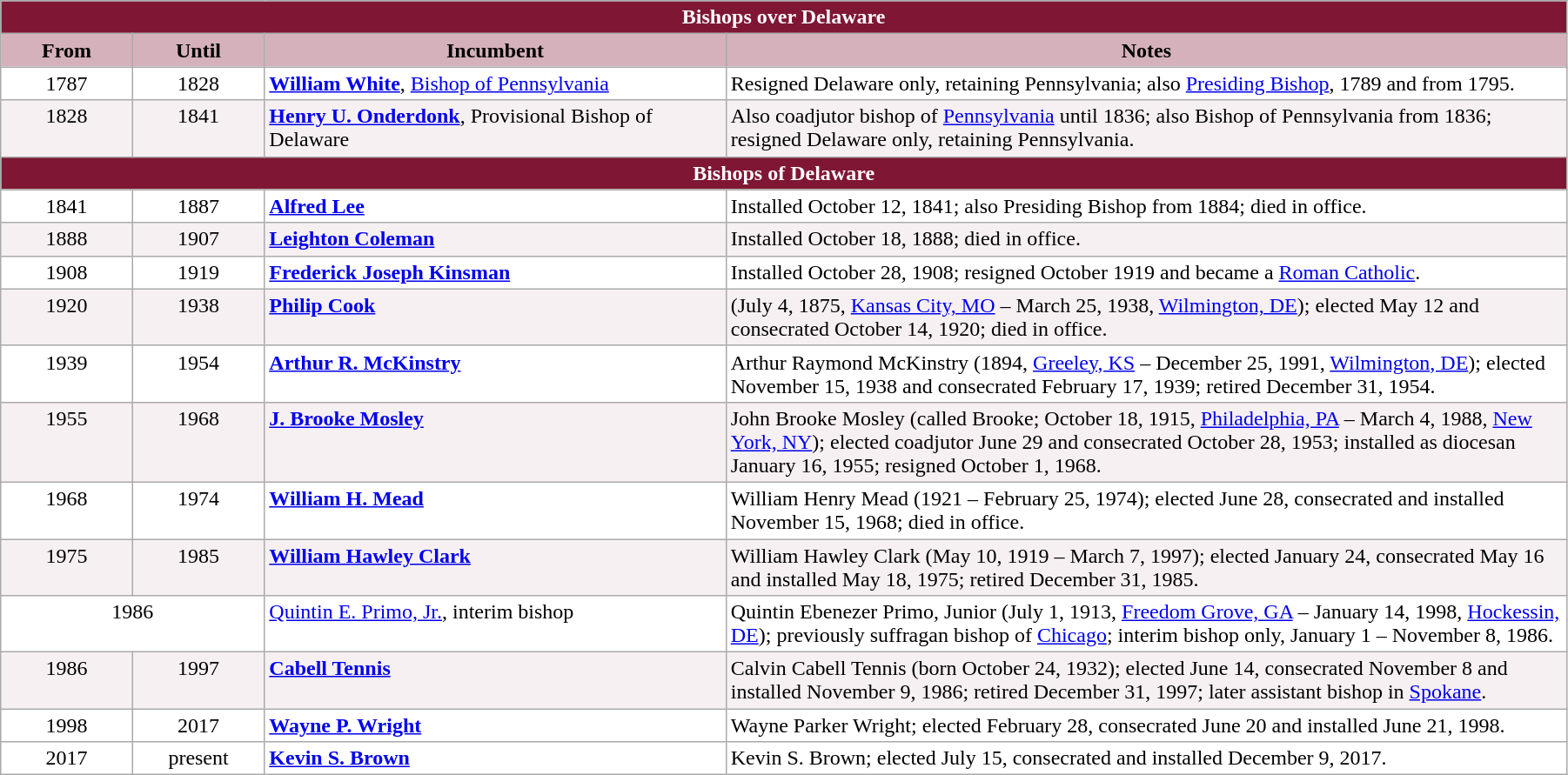<table class="wikitable" style="width: 95%;">
<tr>
<th colspan="4" style="background-color: #7F1734; color: white;">Bishops over Delaware</th>
</tr>
<tr>
<th style="background-color: #D4B1BB; width: 8%;">From</th>
<th style="background-color: #D4B1BB; width: 8%;">Until</th>
<th style="background-color: #D4B1BB; width: 28%;">Incumbent</th>
<th style="background-color: #D4B1BB; width: 51%;">Notes</th>
</tr>
<tr valign="top" style="background-color: white;">
<td style="text-align: center;">1787</td>
<td style="text-align: center;">1828</td>
<td><strong><a href='#'>William White</a></strong>, <a href='#'>Bishop of Pennsylvania</a></td>
<td>Resigned Delaware only, retaining Pennsylvania; also <a href='#'>Presiding Bishop</a>, 1789 and from 1795.</td>
</tr>
<tr valign="top" style="background-color: #F7F0F2;">
<td style="text-align: center;">1828</td>
<td style="text-align: center;">1841</td>
<td><strong><a href='#'>Henry U. Onderdonk</a></strong>, Provisional Bishop of Delaware</td>
<td>Also coadjutor bishop of <a href='#'>Pennsylvania</a> until 1836; also Bishop of Pennsylvania from 1836; resigned Delaware only, retaining Pennsylvania.</td>
</tr>
<tr>
<th colspan="4" style="background-color: #7F1734; color: white;">Bishops of Delaware</th>
</tr>
<tr valign="top" style="background-color: white;">
<td style="text-align: center;">1841</td>
<td style="text-align: center;">1887</td>
<td><strong><a href='#'>Alfred Lee</a></strong></td>
<td>Installed October 12, 1841; also Presiding Bishop from 1884; died in office.</td>
</tr>
<tr valign="top" style="background-color: #F7F0F2;">
<td style="text-align: center;">1888</td>
<td style="text-align: center;">1907</td>
<td><strong><a href='#'>Leighton Coleman</a></strong></td>
<td>Installed October 18, 1888; died in office.</td>
</tr>
<tr valign="top" style="background-color: white;">
<td style="text-align: center;">1908</td>
<td style="text-align: center;">1919</td>
<td><strong><a href='#'>Frederick Joseph Kinsman</a></strong></td>
<td>Installed October 28, 1908; resigned October 1919 and became a <a href='#'>Roman Catholic</a>.</td>
</tr>
<tr valign="top" style="background-color: #F7F0F2;">
<td style="text-align: center;">1920</td>
<td style="text-align: center;">1938</td>
<td><strong><a href='#'>Philip Cook</a></strong></td>
<td>(July 4, 1875, <a href='#'>Kansas City, MO</a> – March 25, 1938, <a href='#'>Wilmington, DE</a>); elected May 12 and consecrated October 14, 1920; died in office.</td>
</tr>
<tr valign="top" style="background-color: white;">
<td style="text-align: center;">1939</td>
<td style="text-align: center;">1954</td>
<td><strong><a href='#'>Arthur R. McKinstry</a></strong></td>
<td>Arthur Raymond McKinstry (1894, <a href='#'>Greeley, KS</a> – December 25, 1991, <a href='#'>Wilmington, DE</a>); elected November 15, 1938 and consecrated February 17, 1939; retired December 31, 1954.</td>
</tr>
<tr valign="top" style="background-color: #F7F0F2;">
<td style="text-align: center;">1955</td>
<td style="text-align: center;">1968</td>
<td><strong><a href='#'>J. Brooke Mosley</a></strong></td>
<td>John Brooke Mosley (called Brooke; October 18, 1915, <a href='#'>Philadelphia, PA</a> – March 4, 1988, <a href='#'>New York, NY</a>); elected coadjutor June 29 and consecrated October 28, 1953; installed as diocesan January 16, 1955; resigned October 1, 1968.</td>
</tr>
<tr valign="top" style="background-color: white;">
<td style="text-align: center;">1968</td>
<td style="text-align: center;">1974</td>
<td><strong><a href='#'>William H. Mead</a></strong></td>
<td>William Henry Mead (1921 – February 25, 1974); elected June 28, consecrated and installed November 15, 1968; died in office.</td>
</tr>
<tr valign="top" style="background-color: #F7F0F2;">
<td style="text-align: center;">1975</td>
<td style="text-align: center;">1985</td>
<td><strong><a href='#'>William Hawley Clark</a></strong></td>
<td>William Hawley Clark (May 10, 1919 – March 7, 1997); elected January 24, consecrated May 16 and installed May 18, 1975; retired December 31, 1985.</td>
</tr>
<tr valign="top" style="background-color: white;">
<td style="text-align: center;" colspan="2">1986</td>
<td><a href='#'>Quintin E. Primo, Jr.</a>, interim bishop</td>
<td>Quintin Ebenezer Primo, Junior (July 1, 1913, <a href='#'>Freedom Grove, GA</a> – January 14, 1998, <a href='#'>Hockessin, DE</a>); previously suffragan bishop of <a href='#'>Chicago</a>; interim bishop only, January 1 – November 8, 1986.</td>
</tr>
<tr valign="top" style="background-color: #F7F0F2;">
<td style="text-align: center;">1986</td>
<td style="text-align: center;">1997</td>
<td><strong><a href='#'>Cabell Tennis</a></strong></td>
<td>Calvin Cabell Tennis (born October 24, 1932); elected June 14, consecrated November 8 and installed November 9, 1986; retired December 31, 1997; later assistant bishop in <a href='#'>Spokane</a>.</td>
</tr>
<tr valign="top" style="background-color: white;">
<td style="text-align: center;">1998</td>
<td style="text-align: center;">2017</td>
<td><strong><a href='#'>Wayne P. Wright</a></strong></td>
<td>Wayne Parker Wright; elected February 28, consecrated June 20 and installed June 21, 1998.</td>
</tr>
<tr valign="top" style="background-color: white;">
<td style="text-align: center;">2017</td>
<td style="text-align: center;">present</td>
<td><strong><a href='#'>Kevin S. Brown</a></strong></td>
<td>Kevin S. Brown; elected July 15, consecrated and installed December 9, 2017.</td>
</tr>
</table>
